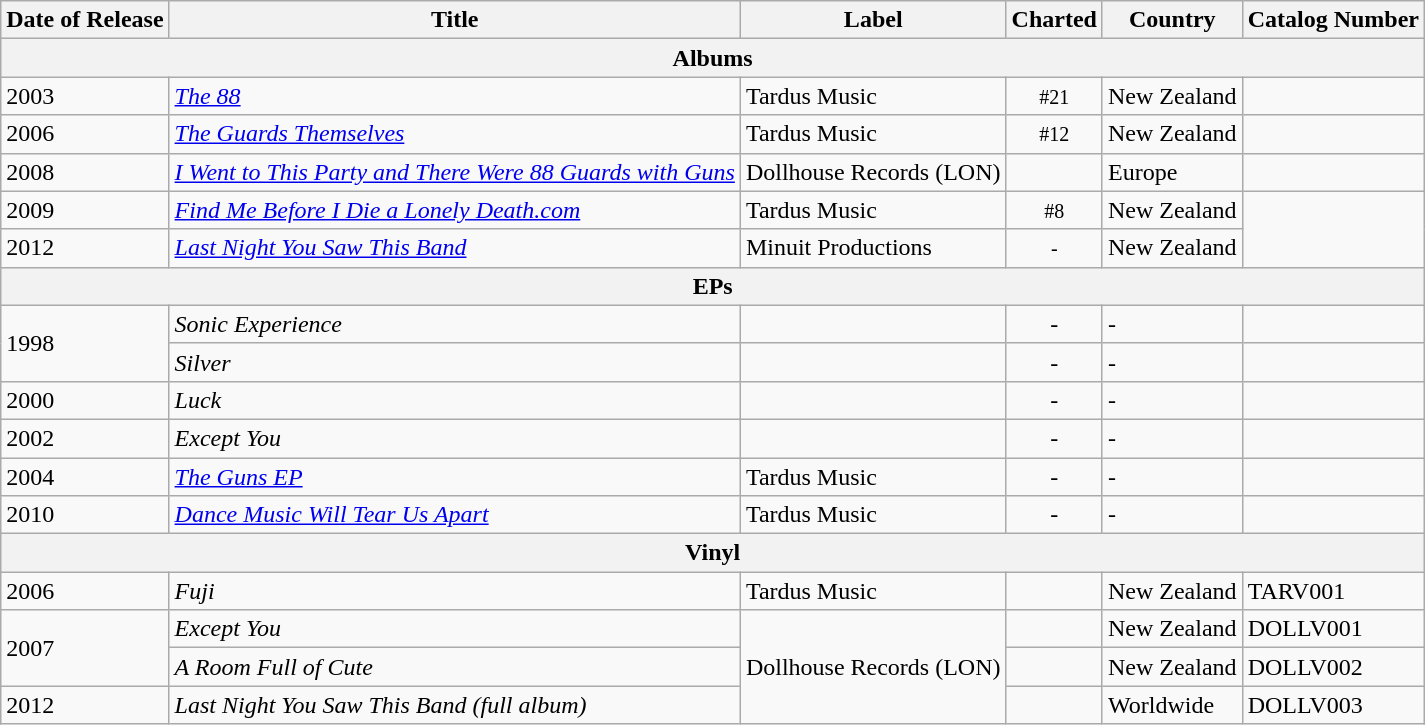<table class="wikitable">
<tr>
<th>Date of Release</th>
<th>Title</th>
<th>Label</th>
<th>Charted</th>
<th>Country</th>
<th>Catalog Number</th>
</tr>
<tr>
<th colspan="6">Albums</th>
</tr>
<tr>
<td>2003</td>
<td><em><a href='#'>The 88</a></em></td>
<td>Tardus Music</td>
<td align="center"><small>#21</small></td>
<td>New Zealand</td>
<td></td>
</tr>
<tr>
<td>2006</td>
<td><em><a href='#'>The Guards Themselves</a></em></td>
<td>Tardus Music</td>
<td align="center"><small>#12</small></td>
<td>New Zealand</td>
<td></td>
</tr>
<tr>
<td>2008</td>
<td><em><a href='#'>I Went to This Party and There Were 88 Guards with Guns</a></em></td>
<td>Dollhouse Records (LON)</td>
<td align="center"></td>
<td>Europe</td>
<td></td>
</tr>
<tr>
<td>2009</td>
<td><em><a href='#'>Find Me Before I Die a Lonely Death.com</a></em></td>
<td>Tardus Music</td>
<td align="center"><small>#8</small></td>
<td>New Zealand</td>
</tr>
<tr>
<td>2012</td>
<td><em><a href='#'>Last Night You Saw This Band</a></em></td>
<td>Minuit Productions</td>
<td align="center"><small>-</small></td>
<td>New Zealand</td>
</tr>
<tr>
<th colspan="6">EPs</th>
</tr>
<tr>
<td rowspan="2">1998</td>
<td><em>Sonic Experience</em></td>
<td></td>
<td align="center">-</td>
<td>-</td>
<td></td>
</tr>
<tr>
<td><em>Silver</em></td>
<td></td>
<td align="center">-</td>
<td>-</td>
<td></td>
</tr>
<tr>
<td>2000</td>
<td><em>Luck</em></td>
<td></td>
<td align="center">-</td>
<td>-</td>
<td></td>
</tr>
<tr>
<td>2002</td>
<td><em>Except You</em></td>
<td></td>
<td align="center">-</td>
<td>-</td>
<td></td>
</tr>
<tr>
<td>2004</td>
<td><em><a href='#'>The Guns EP</a></em></td>
<td>Tardus Music</td>
<td align="center">-</td>
<td>-</td>
<td></td>
</tr>
<tr>
<td>2010</td>
<td><em><a href='#'>Dance Music Will Tear Us Apart</a></em></td>
<td>Tardus Music</td>
<td align="center">-</td>
<td>-</td>
<td></td>
</tr>
<tr>
<th colspan="6">Vinyl</th>
</tr>
<tr>
<td>2006</td>
<td><em>Fuji</em></td>
<td>Tardus Music</td>
<td align="center"></td>
<td>New Zealand</td>
<td>TARV001</td>
</tr>
<tr>
<td rowspan="2">2007</td>
<td><em>Except You</em></td>
<td rowspan="3">Dollhouse Records (LON)</td>
<td align="center"></td>
<td>New Zealand</td>
<td>DOLLV001</td>
</tr>
<tr>
<td><em>A Room Full of Cute</em></td>
<td align="center"></td>
<td>New Zealand</td>
<td>DOLLV002</td>
</tr>
<tr>
<td>2012</td>
<td><em>Last Night You Saw This Band (full album)</em></td>
<td align="center"></td>
<td>Worldwide</td>
<td>DOLLV003</td>
</tr>
</table>
